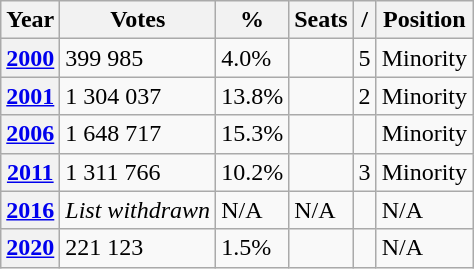<table class="wikitable">
<tr>
<th>Year</th>
<th>Votes</th>
<th>%</th>
<th>Seats</th>
<th>/</th>
<th>Position</th>
</tr>
<tr>
<th><a href='#'>2000</a></th>
<td>399 985</td>
<td>4.0%</td>
<td></td>
<td> 5</td>
<td>Minority</td>
</tr>
<tr>
<th><a href='#'>2001</a></th>
<td>1 304 037</td>
<td>13.8% </td>
<td></td>
<td> 2</td>
<td>Minority</td>
</tr>
<tr>
<th><a href='#'>2006</a></th>
<td>1 648 717</td>
<td>15.3% </td>
<td></td>
<td></td>
<td>Minority</td>
</tr>
<tr>
<th><a href='#'>2011</a></th>
<td>1 311 766</td>
<td>10.2% </td>
<td></td>
<td> 3</td>
<td>Minority</td>
</tr>
<tr>
<th><a href='#'>2016</a></th>
<td><em>List withdrawn</em></td>
<td>N/A</td>
<td>N/A</td>
<td></td>
<td>N/A</td>
</tr>
<tr>
<th><a href='#'>2020</a></th>
<td>221 123</td>
<td>1.5%</td>
<td></td>
<td></td>
<td>N/A</td>
</tr>
</table>
